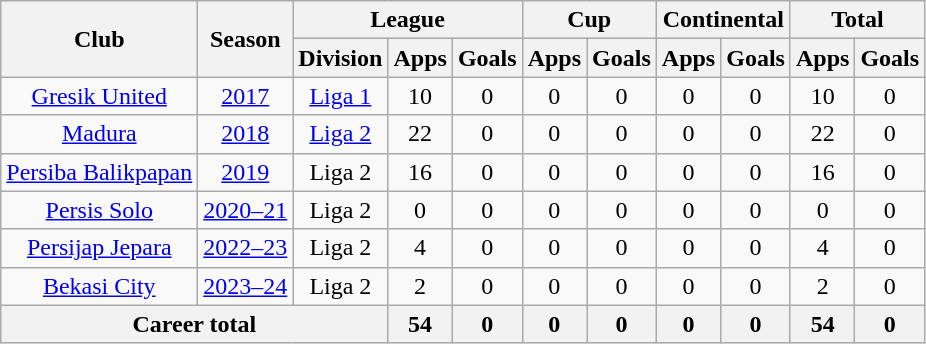<table class="wikitable" style="text-align:center">
<tr>
<th rowspan="2">Club</th>
<th rowspan="2">Season</th>
<th colspan="3">League</th>
<th colspan="2">Cup</th>
<th colspan="2">Continental</th>
<th colspan="2">Total</th>
</tr>
<tr>
<th>Division</th>
<th>Apps</th>
<th>Goals</th>
<th>Apps</th>
<th>Goals</th>
<th>Apps</th>
<th>Goals</th>
<th>Apps</th>
<th>Goals</th>
</tr>
<tr>
<td rowspan="1" valign="center"><a href='#'>Gresik United</a></td>
<td><a href='#'>2017</a></td>
<td><a href='#'>Liga 1</a></td>
<td>10</td>
<td>0</td>
<td>0</td>
<td>0</td>
<td>0</td>
<td>0</td>
<td>10</td>
<td>0</td>
</tr>
<tr>
<td rowspan="1" valign="center"><a href='#'>Madura</a></td>
<td><a href='#'>2018</a></td>
<td><a href='#'>Liga 2</a></td>
<td>22</td>
<td>0</td>
<td>0</td>
<td>0</td>
<td>0</td>
<td>0</td>
<td>22</td>
<td>0</td>
</tr>
<tr>
<td rowspan="1" valign="center"><a href='#'>Persiba Balikpapan</a></td>
<td><a href='#'>2019</a></td>
<td>Liga 2</td>
<td>16</td>
<td>0</td>
<td>0</td>
<td>0</td>
<td>0</td>
<td>0</td>
<td>16</td>
<td>0</td>
</tr>
<tr>
<td rowspan="1" valign="center"><a href='#'>Persis Solo</a></td>
<td><a href='#'>2020–21</a></td>
<td>Liga 2</td>
<td>0</td>
<td>0</td>
<td>0</td>
<td>0</td>
<td>0</td>
<td>0</td>
<td>0</td>
<td>0</td>
</tr>
<tr>
<td rowspan="1" valign="center"><a href='#'>Persijap Jepara</a></td>
<td><a href='#'>2022–23</a></td>
<td>Liga 2</td>
<td>4</td>
<td>0</td>
<td>0</td>
<td>0</td>
<td>0</td>
<td>0</td>
<td>4</td>
<td>0</td>
</tr>
<tr>
<td rowspan="1" valign="center"><a href='#'>Bekasi City</a></td>
<td><a href='#'>2023–24</a></td>
<td>Liga 2</td>
<td>2</td>
<td>0</td>
<td>0</td>
<td>0</td>
<td>0</td>
<td>0</td>
<td>2</td>
<td>0</td>
</tr>
<tr>
<th colspan="3">Career total</th>
<th>54</th>
<th>0</th>
<th>0</th>
<th>0</th>
<th>0</th>
<th>0</th>
<th>54</th>
<th>0</th>
</tr>
</table>
